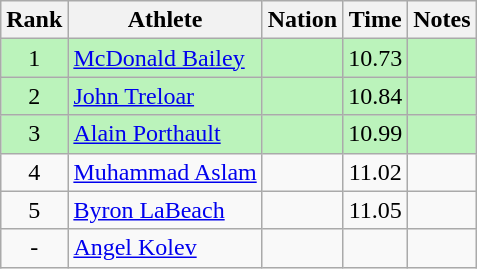<table class="wikitable sortable" style="text-align:center">
<tr>
<th>Rank</th>
<th>Athlete</th>
<th>Nation</th>
<th>Time</th>
<th>Notes</th>
</tr>
<tr bgcolor=bbf3bb>
<td>1</td>
<td align=left><a href='#'>McDonald Bailey</a></td>
<td align=left></td>
<td>10.73</td>
<td></td>
</tr>
<tr bgcolor=bbf3bb>
<td>2</td>
<td align=left><a href='#'>John Treloar</a></td>
<td align=left></td>
<td>10.84</td>
<td></td>
</tr>
<tr bgcolor=bbf3bb>
<td>3</td>
<td align=left><a href='#'>Alain Porthault</a></td>
<td align=left></td>
<td>10.99</td>
<td></td>
</tr>
<tr>
<td>4</td>
<td align=left><a href='#'>Muhammad Aslam</a></td>
<td align=left></td>
<td>11.02</td>
<td></td>
</tr>
<tr>
<td>5</td>
<td align=left><a href='#'>Byron LaBeach</a></td>
<td align=left></td>
<td>11.05</td>
<td></td>
</tr>
<tr>
<td data-sort-value=6>-</td>
<td align=left><a href='#'>Angel Kolev</a></td>
<td align=left></td>
<td></td>
<td></td>
</tr>
</table>
